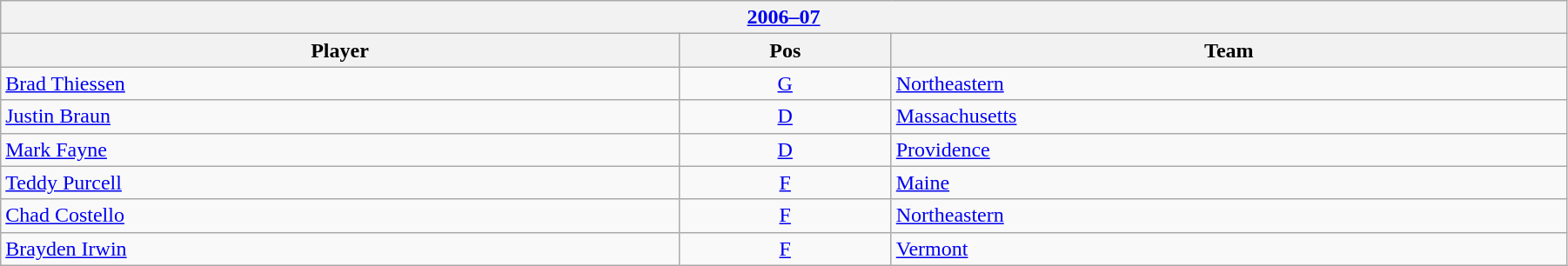<table class="wikitable" width=95%>
<tr>
<th colspan=3><a href='#'>2006–07</a></th>
</tr>
<tr>
<th>Player</th>
<th>Pos</th>
<th>Team</th>
</tr>
<tr>
<td><a href='#'>Brad Thiessen</a></td>
<td align=center><a href='#'>G</a></td>
<td><a href='#'>Northeastern</a></td>
</tr>
<tr>
<td><a href='#'>Justin Braun</a></td>
<td align=center><a href='#'>D</a></td>
<td><a href='#'>Massachusetts</a></td>
</tr>
<tr>
<td><a href='#'>Mark Fayne</a></td>
<td align=center><a href='#'>D</a></td>
<td><a href='#'>Providence</a></td>
</tr>
<tr>
<td><a href='#'>Teddy Purcell</a></td>
<td align=center><a href='#'>F</a></td>
<td><a href='#'>Maine</a></td>
</tr>
<tr>
<td><a href='#'>Chad Costello</a></td>
<td align=center><a href='#'>F</a></td>
<td><a href='#'>Northeastern</a></td>
</tr>
<tr>
<td><a href='#'>Brayden Irwin</a></td>
<td align=center><a href='#'>F</a></td>
<td><a href='#'>Vermont</a></td>
</tr>
</table>
